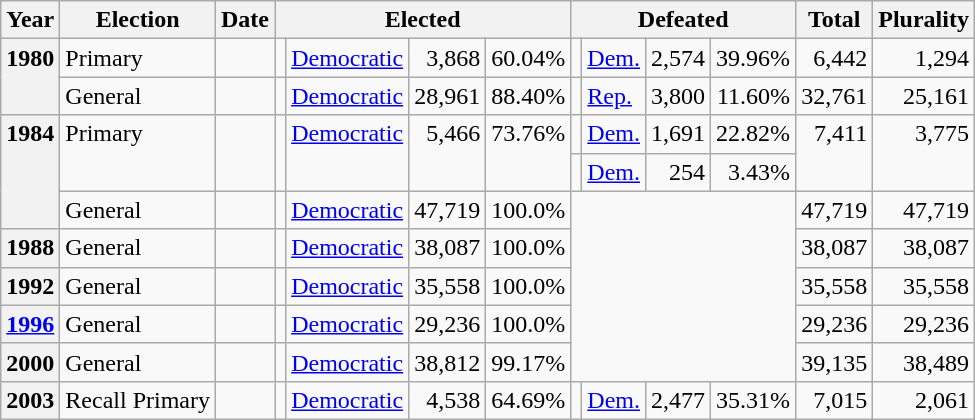<table class=wikitable>
<tr>
<th>Year</th>
<th>Election</th>
<th>Date</th>
<th ! colspan="4">Elected</th>
<th ! colspan="4">Defeated</th>
<th>Total</th>
<th>Plurality</th>
</tr>
<tr>
<th rowspan="2" valign="top">1980</th>
<td valign="top">Primary</td>
<td valign="top"></td>
<td valign="top"></td>
<td valign="top" ><a href='#'>Democratic</a></td>
<td valign="top" align="right">3,868</td>
<td valign="top" align="right">60.04%</td>
<td valign="top"></td>
<td valign="top" ><a href='#'>Dem.</a></td>
<td valign="top" align="right">2,574</td>
<td valign="top" align="right">39.96%</td>
<td valign="top" align="right">6,442</td>
<td valign="top" align="right">1,294</td>
</tr>
<tr>
<td valign="top">General</td>
<td valign="top"></td>
<td valign="top"></td>
<td valign="top" ><a href='#'>Democratic</a></td>
<td valign="top" align="right">28,961</td>
<td valign="top" align="right">88.40%</td>
<td valign="top"></td>
<td valign="top" ><a href='#'>Rep.</a></td>
<td valign="top" align="right">3,800</td>
<td valign="top" align="right">11.60%</td>
<td valign="top" align="right">32,761</td>
<td valign="top" align="right">25,161</td>
</tr>
<tr>
<th rowspan="3" valign="top">1984</th>
<td rowspan="2" valign="top">Primary</td>
<td rowspan="2" valign="top"></td>
<td rowspan="2" valign="top"></td>
<td rowspan="2" valign="top" ><a href='#'>Democratic</a></td>
<td rowspan="2" valign="top" align="right">5,466</td>
<td rowspan="2" valign="top" align="right">73.76%</td>
<td valign="top"></td>
<td valign="top" ><a href='#'>Dem.</a></td>
<td valign="top" align="right">1,691</td>
<td valign="top" align="right">22.82%</td>
<td rowspan="2" valign="top" align="right">7,411</td>
<td rowspan="2" valign="top" align="right">3,775</td>
</tr>
<tr>
<td valign="top"></td>
<td valign="top" ><a href='#'>Dem.</a></td>
<td valign="top" align="right">254</td>
<td valign="top" align="right">3.43%</td>
</tr>
<tr>
<td valign="top">General</td>
<td valign="top"></td>
<td valign="top"></td>
<td valign="top" ><a href='#'>Democratic</a></td>
<td valign="top" align="right">47,719</td>
<td valign="top" align="right">100.0%</td>
<td valign="top" colspan="4" rowspan="5"></td>
<td valign="top" align="right">47,719</td>
<td valign="top" align="right">47,719</td>
</tr>
<tr>
<th valign="top">1988</th>
<td valign="top">General</td>
<td valign="top"></td>
<td valign="top"></td>
<td valign="top" ><a href='#'>Democratic</a></td>
<td valign="top" align="right">38,087</td>
<td valign="top" align="right">100.0%</td>
<td valign="top" align="right">38,087</td>
<td valign="top" align="right">38,087</td>
</tr>
<tr>
<th valign="top">1992</th>
<td valign="top">General</td>
<td valign="top"></td>
<td valign="top"></td>
<td valign="top" ><a href='#'>Democratic</a></td>
<td valign="top" align="right">35,558</td>
<td valign="top" align="right">100.0%</td>
<td valign="top" align="right">35,558</td>
<td valign="top" align="right">35,558</td>
</tr>
<tr>
<th valign="top"><a href='#'>1996</a></th>
<td valign="top">General</td>
<td valign="top"></td>
<td valign="top"></td>
<td valign="top" ><a href='#'>Democratic</a></td>
<td valign="top" align="right">29,236</td>
<td valign="top" align="right">100.0%</td>
<td valign="top" align="right">29,236</td>
<td valign="top" align="right">29,236</td>
</tr>
<tr>
<th valign="top">2000</th>
<td valign="top">General</td>
<td valign="top"></td>
<td valign="top"></td>
<td valign="top" ><a href='#'>Democratic</a></td>
<td valign="top" align="right">38,812</td>
<td valign="top" align="right">99.17%</td>
<td valign="top" align="right">39,135</td>
<td valign="top" align="right">38,489</td>
</tr>
<tr>
<th valign="top">2003</th>
<td valign="top">Recall Primary</td>
<td valign="top"></td>
<td valign="top"></td>
<td valign="top" ><a href='#'>Democratic</a></td>
<td valign="top" align="right">4,538</td>
<td valign="top" align="right">64.69%</td>
<td valign="top"></td>
<td valign="top" ><a href='#'>Dem.</a></td>
<td valign="top" align="right">2,477</td>
<td valign="top" align="right">35.31%</td>
<td valign="top" align="right">7,015</td>
<td valign="top" align="right">2,061</td>
</tr>
</table>
